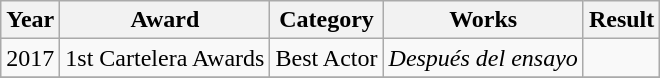<table class="wikitable plainrowheaders">
<tr>
<th scope="col">Year</th>
<th scope="col">Award</th>
<th scope="col">Category</th>
<th scope="col">Works</th>
<th scope="col">Result</th>
</tr>
<tr>
<td rowspan="1">2017</td>
<td rowspan="1">1st Cartelera Awards</td>
<td>Best Actor</td>
<td><em>Después del ensayo</em></td>
<td></td>
</tr>
<tr>
</tr>
</table>
